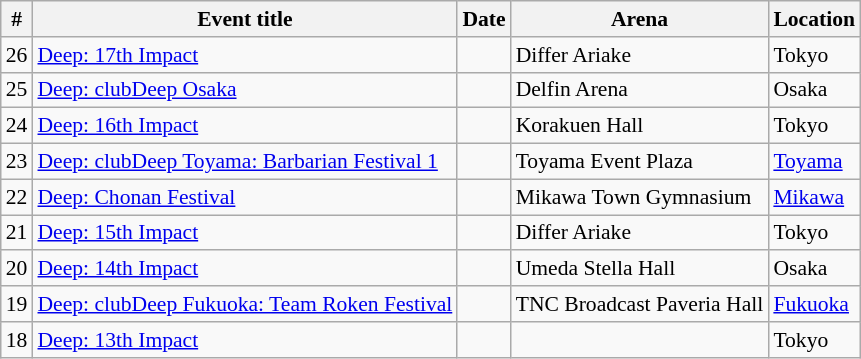<table class="sortable wikitable succession-box" style="font-size:90%;">
<tr>
<th scope="col">#</th>
<th scope="col">Event title</th>
<th scope="col">Date</th>
<th scope="col">Arena</th>
<th scope="col">Location</th>
</tr>
<tr>
<td align=center>26</td>
<td><a href='#'>Deep: 17th Impact</a></td>
<td></td>
<td>Differ Ariake</td>
<td>Tokyo</td>
</tr>
<tr>
<td align=center>25</td>
<td><a href='#'>Deep: clubDeep Osaka</a></td>
<td></td>
<td>Delfin Arena</td>
<td>Osaka</td>
</tr>
<tr>
<td align=center>24</td>
<td><a href='#'>Deep: 16th Impact</a></td>
<td></td>
<td>Korakuen Hall</td>
<td>Tokyo</td>
</tr>
<tr>
<td align=center>23</td>
<td><a href='#'>Deep: clubDeep Toyama: Barbarian Festival 1</a></td>
<td></td>
<td>Toyama Event Plaza</td>
<td><a href='#'>Toyama</a></td>
</tr>
<tr>
<td align=center>22</td>
<td><a href='#'>Deep: Chonan Festival</a></td>
<td></td>
<td>Mikawa Town Gymnasium</td>
<td><a href='#'>Mikawa</a></td>
</tr>
<tr>
<td align=center>21</td>
<td><a href='#'>Deep: 15th Impact</a></td>
<td></td>
<td>Differ Ariake</td>
<td>Tokyo</td>
</tr>
<tr>
<td align=center>20</td>
<td><a href='#'>Deep: 14th Impact</a></td>
<td></td>
<td>Umeda Stella Hall</td>
<td>Osaka</td>
</tr>
<tr>
<td align=center>19</td>
<td><a href='#'>Deep: clubDeep Fukuoka: Team Roken Festival</a></td>
<td></td>
<td>TNC Broadcast Paveria Hall</td>
<td><a href='#'>Fukuoka</a></td>
</tr>
<tr>
<td align=center>18</td>
<td><a href='#'>Deep: 13th Impact</a></td>
<td></td>
<td></td>
<td>Tokyo</td>
</tr>
</table>
